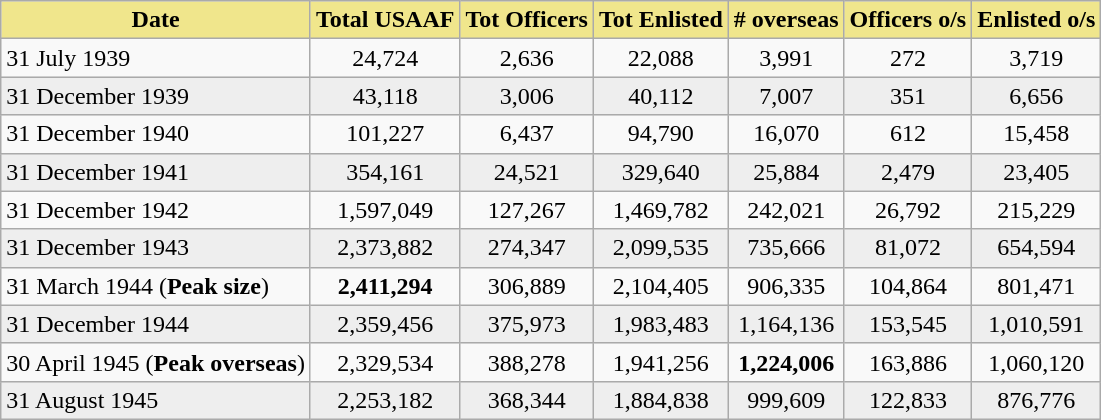<table align=center class="wikitable">
<tr style="background: khaki">
<td align=center><strong>Date</strong></td>
<td align=center><strong>Total USAAF</strong></td>
<td align=center><strong>Tot Officers</strong></td>
<td align=center><strong>Tot Enlisted</strong></td>
<td align=center><strong># overseas</strong></td>
<td align=center><strong>Officers o/s</strong></td>
<td align=center><strong>Enlisted o/s</strong></td>
</tr>
<tr>
<td>31 July 1939</td>
<td align=center>24,724</td>
<td align=center>2,636</td>
<td align=center>22,088</td>
<td align=center>3,991</td>
<td align=center>272</td>
<td align=center>3,719</td>
</tr>
<tr style="background: #eeeeee;">
<td>31 December 1939</td>
<td align=center>43,118</td>
<td align=center>3,006</td>
<td align=center>40,112</td>
<td align=center>7,007</td>
<td align=center>351</td>
<td align=center>6,656</td>
</tr>
<tr>
<td>31 December 1940</td>
<td align=center>101,227</td>
<td align=center>6,437</td>
<td align=center>94,790</td>
<td align=center>16,070</td>
<td align=center>612</td>
<td align=center>15,458</td>
</tr>
<tr style="background: #eeeeee;">
<td>31 December 1941</td>
<td align=center>354,161</td>
<td align=center>24,521</td>
<td align=center>329,640</td>
<td align=center>25,884</td>
<td align=center>2,479</td>
<td align=center>23,405</td>
</tr>
<tr>
<td>31 December 1942</td>
<td align=center>1,597,049</td>
<td align=center>127,267</td>
<td align=center>1,469,782</td>
<td align=center>242,021</td>
<td align=center>26,792</td>
<td align=center>215,229</td>
</tr>
<tr style="background: #eeeeee;">
<td>31 December 1943</td>
<td align=center>2,373,882</td>
<td align=center>274,347</td>
<td align=center>2,099,535</td>
<td align=center>735,666</td>
<td align=center>81,072</td>
<td align=center>654,594</td>
</tr>
<tr>
<td>31 March 1944 (<strong>Peak size</strong>)</td>
<td align=center><strong>2,411,294</strong></td>
<td align=center>306,889</td>
<td align=center>2,104,405</td>
<td align=center>906,335</td>
<td align=center>104,864</td>
<td align=center>801,471</td>
</tr>
<tr style="background: #eeeeee;">
<td>31 December 1944</td>
<td align=center>2,359,456</td>
<td align=center>375,973</td>
<td align=center>1,983,483</td>
<td align=center>1,164,136</td>
<td align=center>153,545</td>
<td align=center>1,010,591</td>
</tr>
<tr>
<td>30 April 1945 (<strong>Peak overseas</strong>)</td>
<td align=center>2,329,534</td>
<td align=center>388,278</td>
<td align=center>1,941,256</td>
<td align=center><strong>1,224,006</strong></td>
<td align=center>163,886</td>
<td align=center>1,060,120</td>
</tr>
<tr style="background: #eeeeee;">
<td>31 August 1945</td>
<td align=center>2,253,182</td>
<td align=center>368,344</td>
<td align=center>1,884,838</td>
<td align=center>999,609</td>
<td align=center>122,833</td>
<td align=center>876,776</td>
</tr>
</table>
